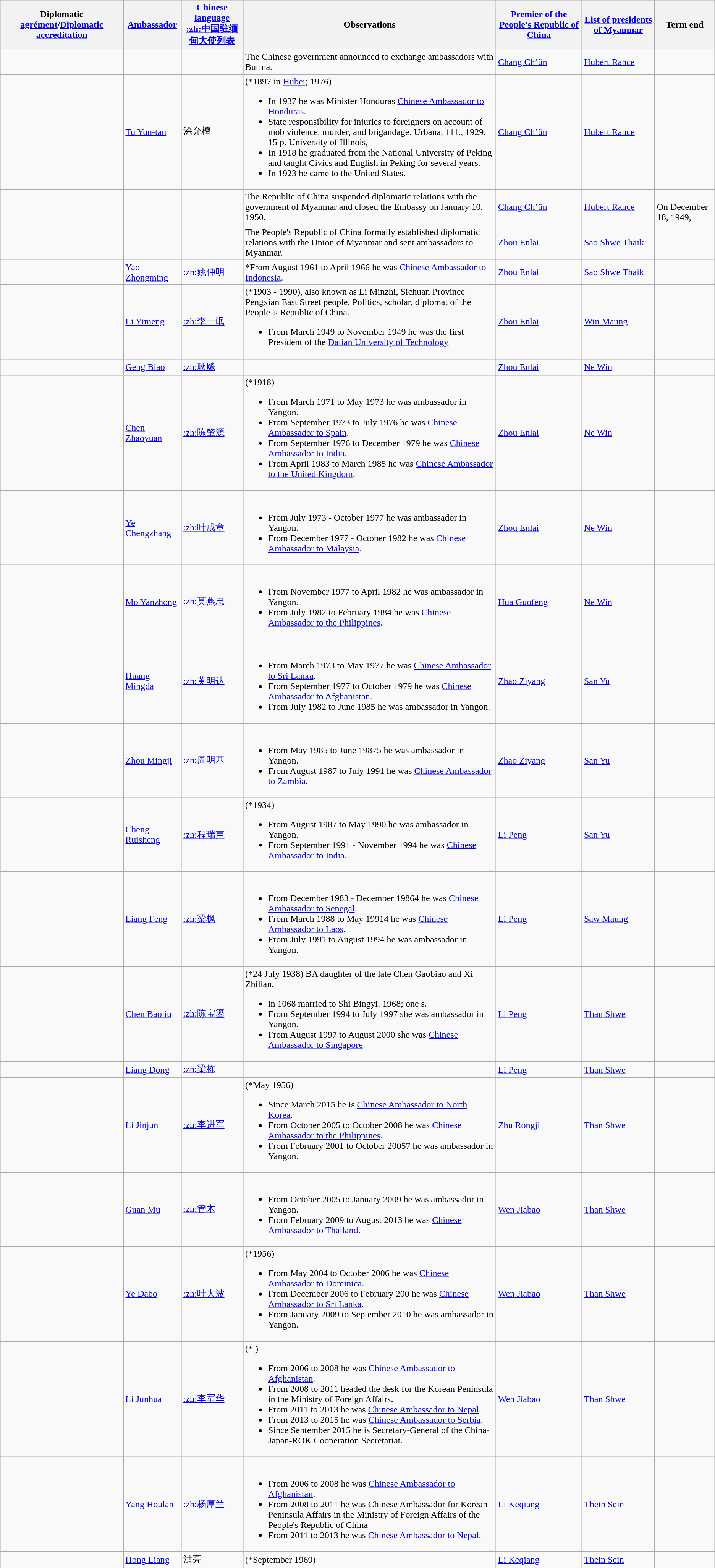<table class="wikitable sortable">
<tr>
<th>Diplomatic <a href='#'>agrément</a>/<a href='#'>Diplomatic accreditation</a></th>
<th><a href='#'>Ambassador</a></th>
<th><a href='#'>Chinese language</a><br><a href='#'>:zh:中国驻缅甸大使列表</a></th>
<th>Observations</th>
<th><a href='#'>Premier of the People's Republic of China</a></th>
<th><a href='#'>List of presidents of Myanmar</a></th>
<th>Term end</th>
</tr>
<tr>
<td></td>
<td></td>
<td></td>
<td>The Chinese government announced to exchange ambassadors with Burma.</td>
<td><a href='#'>Chang Ch’ün</a></td>
<td><a href='#'>Hubert Rance</a></td>
<td></td>
</tr>
<tr>
<td></td>
<td><a href='#'>Tu Yun-tan</a></td>
<td>涂允檀</td>
<td>(*1897 in <a href='#'>Hubei</a>; 1976)<br><ul><li>In 1937 he was Minister Honduras <a href='#'>Chinese Ambassador to Honduras</a>.</li><li>State responsibility for injuries to foreigners on account of mob violence, murder, and brigandage. Urbana, 111., 1929. 15 p. University of Illinois,</li><li>In 1918 he graduated from the National University of Peking and taught Civics and English in Peking for several years.</li><li>In 1923 he came to the United States.</li></ul></td>
<td><a href='#'>Chang Ch’ün</a></td>
<td><a href='#'>Hubert Rance</a></td>
<td></td>
</tr>
<tr>
<td></td>
<td></td>
<td></td>
<td>The Republic of China suspended diplomatic relations with the government of Myanmar and closed the Embassy on January 10, 1950.</td>
<td><a href='#'>Chang Ch’ün</a></td>
<td><a href='#'>Hubert Rance</a></td>
<td><br>On December 18, 1949,</td>
</tr>
<tr>
<td></td>
<td></td>
<td></td>
<td>The People's Republic of China formally established diplomatic relations with the Union of Myanmar and sent ambassadors to Myanmar.</td>
<td><a href='#'>Zhou Enlai</a></td>
<td><a href='#'>Sao Shwe Thaik</a></td>
<td></td>
</tr>
<tr>
<td></td>
<td><a href='#'>Yao Zhongming</a></td>
<td><a href='#'>:zh:姚仲明 </a></td>
<td>*From August 1961 to April 1966 he was <a href='#'>Chinese Ambassador to Indonesia</a>.</td>
<td><a href='#'>Zhou Enlai</a></td>
<td><a href='#'>Sao Shwe Thaik</a></td>
<td></td>
</tr>
<tr>
<td></td>
<td><a href='#'>Li Yimeng</a></td>
<td><a href='#'>:zh:李一氓 </a></td>
<td>(*1903 - 1990), also known as Li Minzhi, Sichuan Province Pengxian East Street people. Politics, scholar, diplomat of the People 's Republic of China.<br><ul><li>From March 1949 to November 1949 he was the first President of the <a href='#'>Dalian University of Technology</a></li></ul></td>
<td><a href='#'>Zhou Enlai</a></td>
<td><a href='#'>Win Maung</a></td>
<td></td>
</tr>
<tr>
<td></td>
<td><a href='#'>Geng Biao</a></td>
<td><a href='#'>:zh:耿飚 </a></td>
<td></td>
<td><a href='#'>Zhou Enlai</a></td>
<td><a href='#'>Ne Win</a></td>
<td></td>
</tr>
<tr>
<td></td>
<td><a href='#'>Chen Zhaoyuan</a></td>
<td><a href='#'>:zh:陈肇源 </a></td>
<td>(*1918)<br><ul><li>From March 1971 to May 1973 he was ambassador in Yangon.</li><li>From September 1973 to July 1976 he was <a href='#'>Chinese Ambassador to Spain</a>.</li><li>From September 1976 to December 1979 he was <a href='#'>Chinese Ambassador to India</a>.</li><li>From April 1983 to March 1985 he was <a href='#'>Chinese Ambassador to the United Kingdom</a>.</li></ul></td>
<td><a href='#'>Zhou Enlai</a></td>
<td><a href='#'>Ne Win</a></td>
<td></td>
</tr>
<tr>
<td></td>
<td><a href='#'>Ye Chengzhang</a></td>
<td><a href='#'>:zh:叶成章 </a></td>
<td><br><ul><li>From July 1973 - October 1977 he was ambassador in Yangon.</li><li>From December 1977 - October 1982 he was <a href='#'>Chinese Ambassador to Malaysia</a>.</li></ul></td>
<td><a href='#'>Zhou Enlai</a></td>
<td><a href='#'>Ne Win</a></td>
<td></td>
</tr>
<tr>
<td></td>
<td><a href='#'>Mo Yanzhong</a></td>
<td><a href='#'>:zh:莫燕忠 </a></td>
<td><br><ul><li>From November 1977 to April 1982 he was ambassador in Yangon.</li><li>From July 1982 to February 1984 he was <a href='#'>Chinese Ambassador to the Philippines</a>.</li></ul></td>
<td><a href='#'>Hua Guofeng</a></td>
<td><a href='#'>Ne Win</a></td>
<td></td>
</tr>
<tr>
<td></td>
<td><a href='#'>Huang Mingda</a></td>
<td><a href='#'>:zh:黄明达 </a></td>
<td><br><ul><li>From March 1973 to May 1977 he was <a href='#'>Chinese Ambassador to Sri Lanka</a>.</li><li>From September 1977 to October 1979 he was <a href='#'>Chinese Ambassador to Afghanistan</a>.</li><li>From July 1982 to June 1985 he was ambassador in Yangon.</li></ul></td>
<td><a href='#'>Zhao Ziyang</a></td>
<td><a href='#'>San Yu</a></td>
<td></td>
</tr>
<tr>
<td></td>
<td><a href='#'>Zhou Mingji</a></td>
<td><a href='#'>:zh:周明基 </a></td>
<td><br><ul><li>From May 1985 to June 19875 he was ambassador in Yangon.</li><li>From August 1987 to July 1991 he was <a href='#'>Chinese Ambassador to Zambia</a>.</li></ul></td>
<td><a href='#'>Zhao Ziyang</a></td>
<td><a href='#'>San Yu</a></td>
<td></td>
</tr>
<tr>
<td></td>
<td><a href='#'>Cheng Ruisheng</a></td>
<td><a href='#'>:zh:程瑞声 </a></td>
<td>(*1934)<br><ul><li>From August 1987 to May 1990 he was ambassador in Yangon.</li><li>From September 1991 - November 1994 he was <a href='#'>Chinese Ambassador to India</a>.</li></ul></td>
<td><a href='#'>Li Peng</a></td>
<td><a href='#'>San Yu</a></td>
<td></td>
</tr>
<tr>
<td></td>
<td><a href='#'>Liang Feng</a></td>
<td><a href='#'>:zh:梁枫 </a></td>
<td><br><ul><li>From December 1983 - December 19864 he was <a href='#'>Chinese Ambassador to Senegal</a>.</li><li>From March 1988 to May 19914 he was <a href='#'>Chinese Ambassador to Laos</a>.</li><li>From July 1991 to August 1994 he was ambassador in Yangon.</li></ul></td>
<td><a href='#'>Li Peng</a></td>
<td><a href='#'>Saw Maung</a></td>
<td></td>
</tr>
<tr>
<td></td>
<td><a href='#'>Chen Baoliu</a></td>
<td><a href='#'>:zh:陈宝鎏 </a></td>
<td>(*24 July 1938) BA daughter of the late Chen Gaobiao and Xi Zhilian.<br><ul><li>in 1068 married to Shi Bingyi. 1968; one s.</li><li>From September 1994 to July 1997 she was ambassador in Yangon.</li><li>From August 1997 to August 2000 she was <a href='#'>Chinese Ambassador to Singapore</a>.</li></ul></td>
<td><a href='#'>Li Peng</a></td>
<td><a href='#'>Than Shwe</a></td>
<td></td>
</tr>
<tr>
<td></td>
<td><a href='#'>Liang Dong</a></td>
<td><a href='#'>:zh:梁栋 </a></td>
<td></td>
<td><a href='#'>Li Peng</a></td>
<td><a href='#'>Than Shwe</a></td>
<td></td>
</tr>
<tr>
<td></td>
<td><a href='#'>Li Jinjun</a></td>
<td><a href='#'>:zh:李进军 </a></td>
<td>(*May 1956)<br><ul><li>Since March 2015 he is <a href='#'>Chinese Ambassador to North Korea</a>.</li><li>From October 2005 to October 2008 he was <a href='#'>Chinese Ambassador to the Philippines</a>.</li><li>From February 2001 to October 20057 he was ambassador in Yangon.</li></ul></td>
<td><a href='#'>Zhu Rongji</a></td>
<td><a href='#'>Than Shwe</a></td>
<td></td>
</tr>
<tr>
<td></td>
<td><a href='#'>Guan Mu</a></td>
<td><a href='#'>:zh:管木 </a></td>
<td><br><ul><li>From October 2005 to January 2009 he was ambassador in Yangon.</li><li>From February 2009 to August 2013 he was <a href='#'>Chinese Ambassador to Thailand</a>.</li></ul></td>
<td><a href='#'>Wen Jiabao</a></td>
<td><a href='#'>Than Shwe</a></td>
<td></td>
</tr>
<tr>
<td></td>
<td><a href='#'>Ye Dabo</a></td>
<td><a href='#'>:zh:叶大波 </a></td>
<td>(*1956)<br><ul><li>From May 2004 to October 2006 he was <a href='#'>Chinese Ambassador to Dominica</a>.</li><li>From December 2006 to February 200 he was <a href='#'>Chinese Ambassador to Sri Lanka</a>.</li><li>From January 2009 to September 2010 he was ambassador in Yangon.</li></ul></td>
<td><a href='#'>Wen Jiabao</a></td>
<td><a href='#'>Than Shwe</a></td>
<td></td>
</tr>
<tr>
<td></td>
<td><a href='#'>Li Junhua</a></td>
<td><a href='#'>:zh:李军华 </a></td>
<td>(* )<br><ul><li>From 2006 to 2008 he was <a href='#'>Chinese Ambassador to Afghanistan</a>.</li><li>From 2008 to 2011 headed the desk for the Korean Peninsula in the Ministry of Foreign Affairs.</li><li>From 2011 to 2013 he was <a href='#'>Chinese Ambassador to Nepal</a>.</li><li>From 2013 to 2015 he was <a href='#'>Chinese Ambassador to Serbia</a>.</li><li>Since September 2015 he is Secretary-General of the China-Japan-ROK Cooperation Secretariat.</li></ul></td>
<td><a href='#'>Wen Jiabao</a></td>
<td><a href='#'>Than Shwe</a></td>
<td></td>
</tr>
<tr>
<td></td>
<td><a href='#'>Yang Houlan</a></td>
<td><a href='#'>:zh:杨厚兰 </a></td>
<td><br><ul><li>From 2006 to 2008 he was <a href='#'>Chinese Ambassador to Afghanistan</a>.</li><li>From 2008 to 2011 he was Chinese Ambassador for Korean Peninsula Affairs in the Ministry of Foreign Affairs of the People's Republic of China</li><li>From 2011 to 2013 he was <a href='#'>Chinese Ambassador to Nepal</a>.</li></ul></td>
<td><a href='#'>Li Keqiang</a></td>
<td><a href='#'>Thein Sein</a></td>
<td></td>
</tr>
<tr>
<td></td>
<td><a href='#'>Hong Liang</a></td>
<td>洪亮</td>
<td>(*September 1969)</td>
<td><a href='#'>Li Keqiang</a></td>
<td><a href='#'>Thein Sein</a></td>
<td></td>
</tr>
</table>
